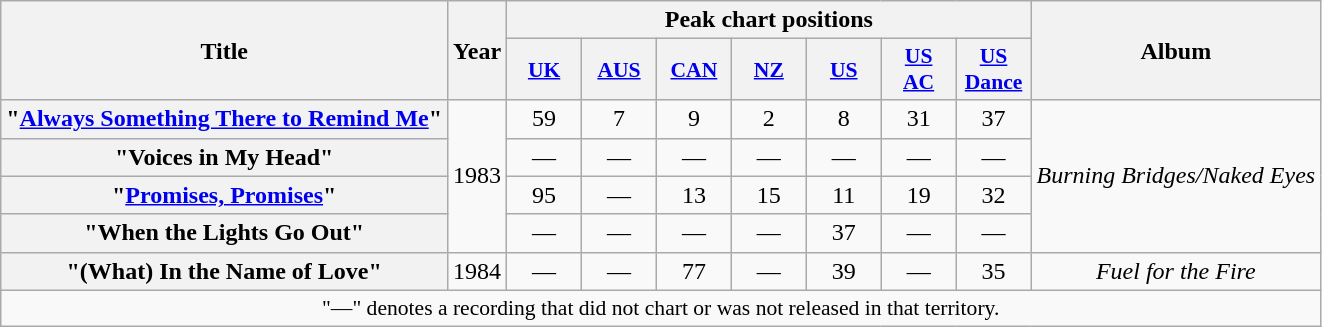<table class="wikitable plainrowheaders" style="text-align:center;">
<tr>
<th scope="col" rowspan="2">Title</th>
<th scope="col" rowspan="2">Year</th>
<th scope="col" colspan="7">Peak chart positions</th>
<th scope="col" rowspan="2">Album</th>
</tr>
<tr>
<th scope="col" style="width:3em;font-size:90%;"><a href='#'>UK</a><br></th>
<th scope="col" style="width:3em;font-size:90%;"><a href='#'>AUS</a><br></th>
<th scope="col" style="width:3em;font-size:90%;"><a href='#'>CAN</a></th>
<th scope="col" style="width:3em;font-size:90%;"><a href='#'>NZ</a><br></th>
<th scope="col" style="width:3em;font-size:90%;"><a href='#'>US</a></th>
<th scope="col" style="width:3em;font-size:90%;"><a href='#'>US<br>AC</a></th>
<th scope="col" style="width:3em;font-size:90%;"><a href='#'>US<br>Dance</a></th>
</tr>
<tr>
<th scope="row">"<a href='#'>Always Something There to Remind Me</a>"</th>
<td rowspan=4>1983</td>
<td align=center>59</td>
<td align=center>7</td>
<td align=center>9</td>
<td align=center>2</td>
<td align=center>8</td>
<td align=center>31</td>
<td align=center>37</td>
<td rowspan=4><em>Burning Bridges/Naked Eyes</em></td>
</tr>
<tr>
<th scope="row">"Voices in My Head"</th>
<td align=center>—</td>
<td align=center>—</td>
<td align=center>—</td>
<td align=center>—</td>
<td align=center>—</td>
<td align=center>—</td>
<td align=center>—</td>
</tr>
<tr>
<th scope="row">"<a href='#'>Promises, Promises</a>"</th>
<td align=center>95</td>
<td align=center>—</td>
<td align=center>13</td>
<td align=center>15</td>
<td align=center>11</td>
<td align=center>19</td>
<td align=center>32</td>
</tr>
<tr>
<th scope="row">"When the Lights Go Out"</th>
<td align=center>—</td>
<td align=center>—</td>
<td align=center>—</td>
<td align=center>—</td>
<td align=center>37</td>
<td align=center>—</td>
<td align=center>—</td>
</tr>
<tr>
<th scope="row">"(What) In the Name of Love"</th>
<td>1984</td>
<td align=center>—</td>
<td align=center>—</td>
<td align=center>77</td>
<td align=center>—</td>
<td align=center>39</td>
<td align=center>—</td>
<td align=center>35</td>
<td><em>Fuel for the Fire</em></td>
</tr>
<tr>
<td colspan="10" style="text-align:center; font-size:90%;">"—" denotes a recording that did not chart or was not released in that territory.</td>
</tr>
</table>
